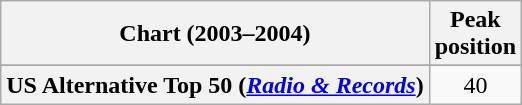<table class="wikitable sortable plainrowheaders" style="text-align:center">
<tr>
<th>Chart (2003–2004)</th>
<th>Peak<br>position</th>
</tr>
<tr>
</tr>
<tr>
</tr>
<tr>
<th scope="row">US Alternative Top 50 (<em><a href='#'>Radio & Records</a></em>)</th>
<td>40</td>
</tr>
</table>
